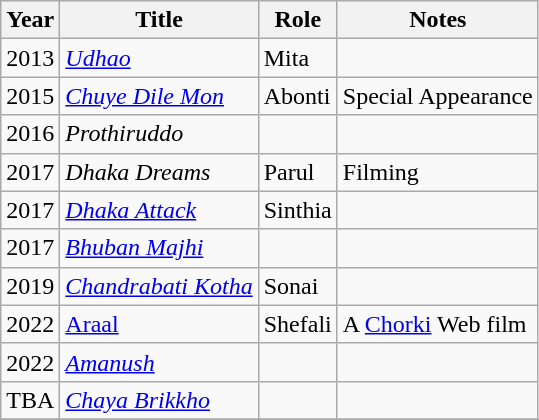<table class="wikitable sortable">
<tr>
<th>Year</th>
<th>Title</th>
<th>Role</th>
<th class="unsortable">Notes</th>
</tr>
<tr>
<td>2013</td>
<td><em><a href='#'>Udhao</a></em></td>
<td>Mita</td>
<td></td>
</tr>
<tr>
<td>2015</td>
<td><em><a href='#'>Chuye Dile Mon</a></em></td>
<td>Abonti</td>
<td>Special Appearance</td>
</tr>
<tr>
<td>2016</td>
<td><em>Prothiruddo</em></td>
<td></td>
<td></td>
</tr>
<tr>
<td>2017</td>
<td><em>Dhaka Dreams</em></td>
<td>Parul</td>
<td>Filming</td>
</tr>
<tr>
<td>2017</td>
<td><em><a href='#'>Dhaka Attack</a></em></td>
<td>Sinthia</td>
<td></td>
</tr>
<tr>
<td>2017</td>
<td><em><a href='#'>Bhuban Majhi</a></em></td>
<td></td>
<td></td>
</tr>
<tr>
<td>2019</td>
<td><em><a href='#'>Chandrabati Kotha</a></em></td>
<td>Sonai</td>
<td></td>
</tr>
<tr>
<td>2022</td>
<td><a href='#'>Araal</a></td>
<td>Shefali</td>
<td>A <a href='#'>Chorki</a> Web film</td>
</tr>
<tr>
<td>2022</td>
<td><em><a href='#'>Amanush</a></em></td>
<td></td>
<td></td>
</tr>
<tr>
<td rowspan="1">TBA</td>
<td><em><a href='#'>Chaya Brikkho</a></em></td>
<td></td>
<td></td>
</tr>
<tr>
</tr>
</table>
